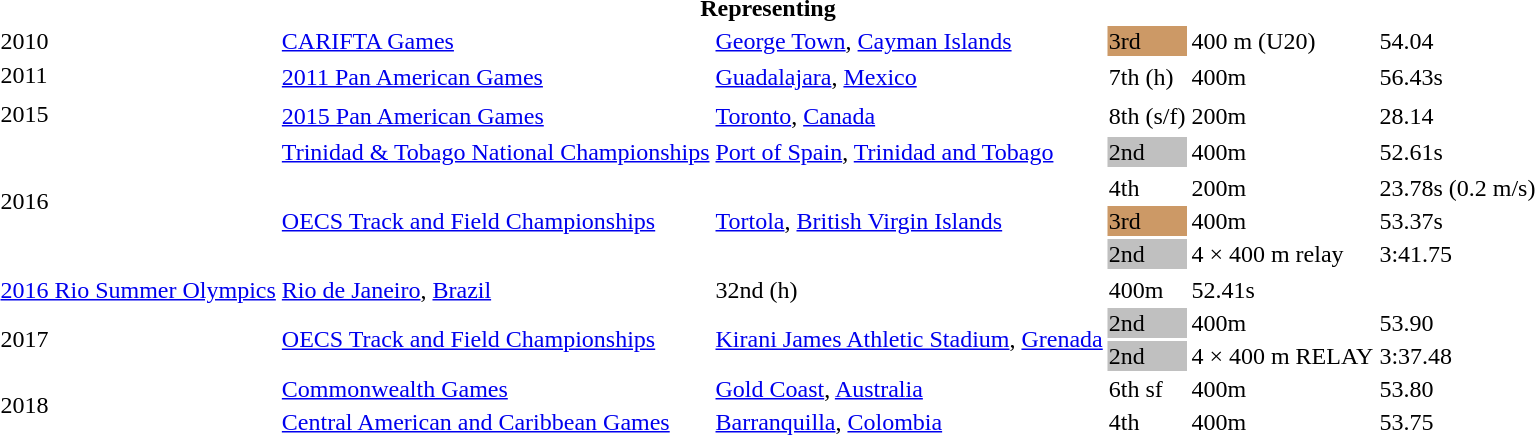<table>
<tr>
<th colspan="6">Representing </th>
</tr>
<tr>
<td>2010</td>
<td><a href='#'>CARIFTA Games</a></td>
<td><a href='#'>George Town</a>, <a href='#'>Cayman Islands</a></td>
<td bgcolor= cc9966>3rd</td>
<td>400 m (U20)</td>
<td>54.04</td>
</tr>
<tr>
<td rowspan=2>2011</td>
</tr>
<tr>
<td><a href='#'>2011 Pan American Games</a></td>
<td><a href='#'>Guadalajara</a>, <a href='#'>Mexico</a></td>
<td>7th (h)</td>
<td>400m</td>
<td>56.43s</td>
</tr>
<tr>
</tr>
<tr>
<td rowspan=2>2015</td>
</tr>
<tr>
<td><a href='#'>2015 Pan American Games</a></td>
<td><a href='#'>Toronto</a>, <a href='#'>Canada</a></td>
<td>8th (s/f)</td>
<td>200m</td>
<td>28.14</td>
</tr>
<tr>
<td rowspan=6>2016</td>
</tr>
<tr>
<td><a href='#'>Trinidad & Tobago National Championships</a></td>
<td><a href='#'>Port of Spain</a>, <a href='#'>Trinidad and Tobago</a></td>
<td bgcolor= silver>2nd</td>
<td>400m</td>
<td>52.61s  </td>
</tr>
<tr>
</tr>
<tr>
<td rowspan=3><a href='#'>OECS Track and Field Championships</a></td>
<td rowspan=3><a href='#'>Tortola</a>, <a href='#'>British Virgin Islands</a></td>
<td bgcolor=>4th</td>
<td>200m</td>
<td>23.78s  (0.2 m/s) </td>
</tr>
<tr>
<td bgcolor= cc9966>3rd</td>
<td>400m</td>
<td>53.37s</td>
</tr>
<tr>
<td bgcolor="SILVER">2nd</td>
<td>4 × 400 m relay</td>
<td>3:41.75 </td>
</tr>
<tr>
</tr>
<tr>
<td><a href='#'>2016 Rio Summer Olympics</a></td>
<td><a href='#'>Rio de Janeiro</a>, <a href='#'>Brazil</a></td>
<td bgcolor=>32nd (h)</td>
<td>400m</td>
<td>52.41s</td>
</tr>
<tr>
<td rowspan=2>2017</td>
<td rowspan=2><a href='#'>OECS Track and Field Championships</a></td>
<td rowspan=2><a href='#'>Kirani James Athletic Stadium</a>, <a href='#'>Grenada</a></td>
<td bgcolor="Silver">2nd</td>
<td>400m</td>
<td>53.90</td>
</tr>
<tr>
<td bgcolor="SILVER">2nd</td>
<td>4 × 400 m RELAY</td>
<td>3:37.48</td>
</tr>
<tr>
<td rowspan=2>2018</td>
<td><a href='#'>Commonwealth Games</a></td>
<td><a href='#'>Gold Coast</a>, <a href='#'>Australia</a></td>
<td>6th sf</td>
<td>400m</td>
<td>53.80</td>
</tr>
<tr>
<td><a href='#'>Central American and Caribbean Games</a></td>
<td><a href='#'>Barranquilla</a>,  <a href='#'>Colombia</a></td>
<td>4th</td>
<td>400m</td>
<td>53.75</td>
</tr>
</table>
